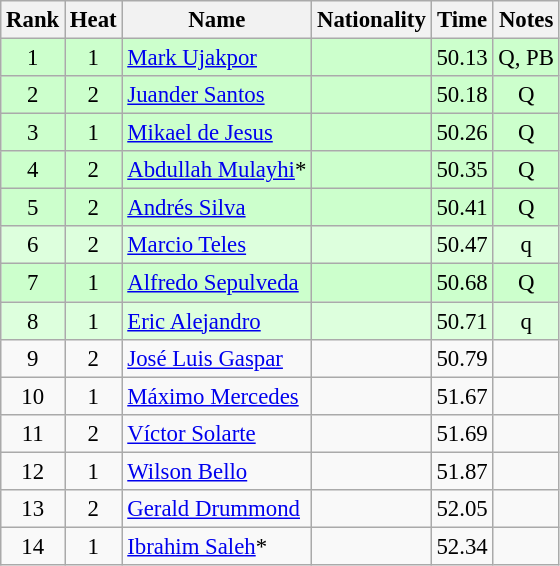<table class="wikitable sortable" style="text-align:center;font-size:95%">
<tr>
<th>Rank</th>
<th>Heat</th>
<th>Name</th>
<th>Nationality</th>
<th>Time</th>
<th>Notes</th>
</tr>
<tr bgcolor=ccffcc>
<td>1</td>
<td>1</td>
<td align=left><a href='#'>Mark Ujakpor</a></td>
<td align=left></td>
<td>50.13</td>
<td>Q, PB</td>
</tr>
<tr bgcolor=ccffcc>
<td>2</td>
<td>2</td>
<td align=left><a href='#'>Juander Santos</a></td>
<td align=left></td>
<td>50.18</td>
<td>Q</td>
</tr>
<tr bgcolor=ccffcc>
<td>3</td>
<td>1</td>
<td align=left><a href='#'>Mikael de Jesus</a></td>
<td align=left></td>
<td>50.26</td>
<td>Q</td>
</tr>
<tr bgcolor=ccffcc>
<td>4</td>
<td>2</td>
<td align=left><a href='#'>Abdullah Mulayhi</a>*</td>
<td align=left></td>
<td>50.35</td>
<td>Q</td>
</tr>
<tr bgcolor=ccffcc>
<td>5</td>
<td>2</td>
<td align=left><a href='#'>Andrés Silva</a></td>
<td align=left></td>
<td>50.41</td>
<td>Q</td>
</tr>
<tr bgcolor=ddffdd>
<td>6</td>
<td>2</td>
<td align=left><a href='#'>Marcio Teles</a></td>
<td align=left></td>
<td>50.47</td>
<td>q</td>
</tr>
<tr bgcolor=ccffcc>
<td>7</td>
<td>1</td>
<td align=left><a href='#'>Alfredo Sepulveda</a></td>
<td align=left></td>
<td>50.68</td>
<td>Q</td>
</tr>
<tr bgcolor=ddffdd>
<td>8</td>
<td>1</td>
<td align=left><a href='#'>Eric Alejandro</a></td>
<td align=left></td>
<td>50.71</td>
<td>q</td>
</tr>
<tr>
<td>9</td>
<td>2</td>
<td align=left><a href='#'>José Luis Gaspar</a></td>
<td align=left></td>
<td>50.79</td>
<td></td>
</tr>
<tr>
<td>10</td>
<td>1</td>
<td align=left><a href='#'>Máximo Mercedes</a></td>
<td align=left></td>
<td>51.67</td>
<td></td>
</tr>
<tr>
<td>11</td>
<td>2</td>
<td align=left><a href='#'>Víctor Solarte</a></td>
<td align=left></td>
<td>51.69</td>
<td></td>
</tr>
<tr>
<td>12</td>
<td>1</td>
<td align=left><a href='#'>Wilson Bello</a></td>
<td align=left></td>
<td>51.87</td>
<td></td>
</tr>
<tr>
<td>13</td>
<td>2</td>
<td align=left><a href='#'>Gerald Drummond</a></td>
<td align=left></td>
<td>52.05</td>
<td></td>
</tr>
<tr>
<td>14</td>
<td>1</td>
<td align=left><a href='#'>Ibrahim Saleh</a>*</td>
<td align=left></td>
<td>52.34</td>
<td></td>
</tr>
</table>
